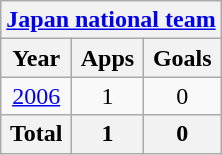<table class="wikitable" style="text-align:center">
<tr>
<th colspan=3><a href='#'>Japan national team</a></th>
</tr>
<tr>
<th>Year</th>
<th>Apps</th>
<th>Goals</th>
</tr>
<tr>
<td><a href='#'>2006</a></td>
<td>1</td>
<td>0</td>
</tr>
<tr>
<th>Total</th>
<th>1</th>
<th>0</th>
</tr>
</table>
